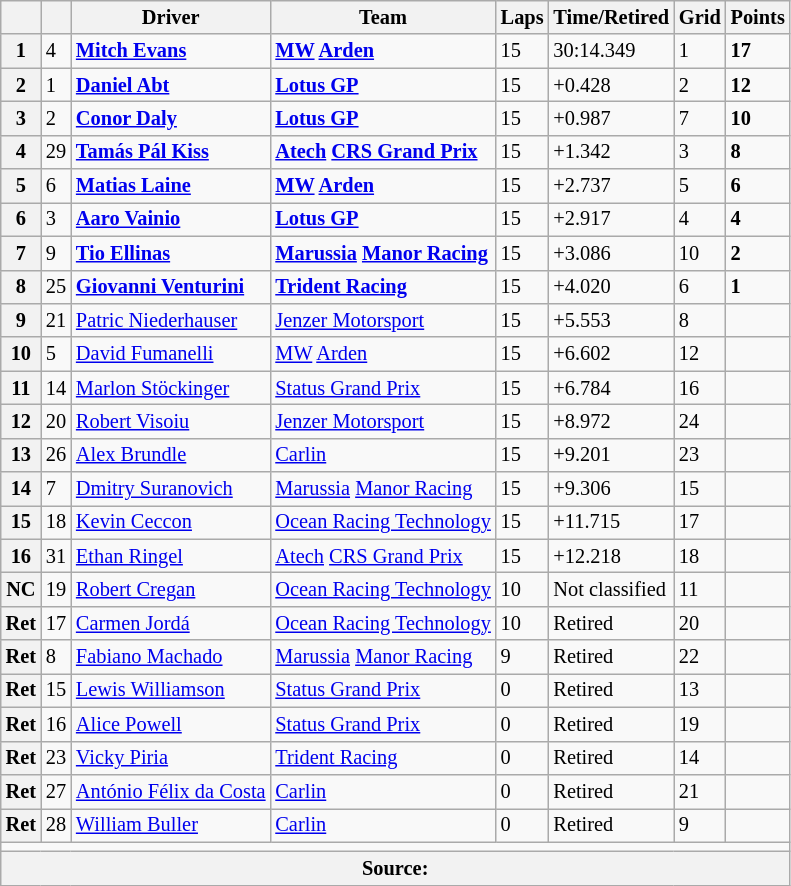<table class="wikitable" style="font-size:85%">
<tr>
<th></th>
<th></th>
<th>Driver</th>
<th>Team</th>
<th>Laps</th>
<th>Time/Retired</th>
<th>Grid</th>
<th>Points</th>
</tr>
<tr>
<th>1</th>
<td>4</td>
<td> <strong><a href='#'>Mitch Evans</a></strong></td>
<td><strong><a href='#'>MW</a> <a href='#'>Arden</a></strong></td>
<td>15</td>
<td>30:14.349</td>
<td>1</td>
<td><strong>17 </strong></td>
</tr>
<tr>
<th>2</th>
<td>1</td>
<td> <strong><a href='#'>Daniel Abt</a></strong></td>
<td><strong><a href='#'>Lotus GP</a></strong></td>
<td>15</td>
<td>+0.428</td>
<td>2</td>
<td><strong>12</strong></td>
</tr>
<tr>
<th>3</th>
<td>2</td>
<td> <strong><a href='#'>Conor Daly</a></strong></td>
<td><strong><a href='#'>Lotus GP</a></strong></td>
<td>15</td>
<td>+0.987</td>
<td>7</td>
<td><strong>10</strong></td>
</tr>
<tr>
<th>4</th>
<td>29</td>
<td> <strong><a href='#'>Tamás Pál Kiss</a></strong></td>
<td><strong><a href='#'>Atech</a> <a href='#'>CRS Grand Prix</a></strong></td>
<td>15</td>
<td>+1.342</td>
<td>3</td>
<td><strong>8</strong></td>
</tr>
<tr>
<th>5</th>
<td>6</td>
<td> <strong><a href='#'>Matias Laine</a></strong></td>
<td><strong><a href='#'>MW</a> <a href='#'>Arden</a></strong></td>
<td>15</td>
<td>+2.737</td>
<td>5</td>
<td><strong>6</strong></td>
</tr>
<tr>
<th>6</th>
<td>3</td>
<td> <strong><a href='#'>Aaro Vainio</a></strong></td>
<td><strong><a href='#'>Lotus GP</a></strong></td>
<td>15</td>
<td>+2.917</td>
<td>4</td>
<td><strong>4</strong></td>
</tr>
<tr>
<th>7</th>
<td>9</td>
<td> <strong><a href='#'>Tio Ellinas</a></strong></td>
<td><strong><a href='#'>Marussia</a> <a href='#'>Manor Racing</a></strong></td>
<td>15</td>
<td>+3.086</td>
<td>10</td>
<td><strong>2</strong></td>
</tr>
<tr>
<th>8</th>
<td>25</td>
<td> <strong><a href='#'>Giovanni Venturini</a></strong></td>
<td><strong><a href='#'>Trident Racing</a></strong></td>
<td>15</td>
<td>+4.020</td>
<td>6</td>
<td><strong>1</strong></td>
</tr>
<tr>
<th>9</th>
<td>21</td>
<td> <a href='#'>Patric Niederhauser</a></td>
<td><a href='#'>Jenzer Motorsport</a></td>
<td>15</td>
<td>+5.553</td>
<td>8</td>
<td></td>
</tr>
<tr>
<th>10</th>
<td>5</td>
<td> <a href='#'>David Fumanelli</a></td>
<td><a href='#'>MW</a> <a href='#'>Arden</a></td>
<td>15</td>
<td>+6.602</td>
<td>12</td>
<td></td>
</tr>
<tr>
<th>11</th>
<td>14</td>
<td> <a href='#'>Marlon Stöckinger</a></td>
<td><a href='#'>Status Grand Prix</a></td>
<td>15</td>
<td>+6.784</td>
<td>16</td>
<td></td>
</tr>
<tr>
<th>12</th>
<td>20</td>
<td> <a href='#'>Robert Visoiu</a></td>
<td><a href='#'>Jenzer Motorsport</a></td>
<td>15</td>
<td>+8.972</td>
<td>24</td>
<td></td>
</tr>
<tr>
<th>13</th>
<td>26</td>
<td> <a href='#'>Alex Brundle</a></td>
<td><a href='#'>Carlin</a></td>
<td>15</td>
<td>+9.201</td>
<td>23</td>
<td></td>
</tr>
<tr>
<th>14</th>
<td>7</td>
<td> <a href='#'>Dmitry Suranovich</a></td>
<td><a href='#'>Marussia</a> <a href='#'>Manor Racing</a></td>
<td>15</td>
<td>+9.306</td>
<td>15</td>
<td></td>
</tr>
<tr>
<th>15</th>
<td>18</td>
<td> <a href='#'>Kevin Ceccon</a></td>
<td><a href='#'>Ocean Racing Technology</a></td>
<td>15</td>
<td>+11.715</td>
<td>17</td>
<td></td>
</tr>
<tr>
<th>16</th>
<td>31</td>
<td> <a href='#'>Ethan Ringel</a></td>
<td><a href='#'>Atech</a> <a href='#'>CRS Grand Prix</a></td>
<td>15</td>
<td>+12.218</td>
<td>18</td>
<td></td>
</tr>
<tr>
<th>NC</th>
<td>19</td>
<td> <a href='#'>Robert Cregan</a></td>
<td><a href='#'>Ocean Racing Technology</a></td>
<td>10</td>
<td>Not classified</td>
<td>11</td>
<td></td>
</tr>
<tr>
<th>Ret</th>
<td>17</td>
<td> <a href='#'>Carmen Jordá</a></td>
<td><a href='#'>Ocean Racing Technology</a></td>
<td>10</td>
<td>Retired</td>
<td>20</td>
<td></td>
</tr>
<tr>
<th>Ret</th>
<td>8</td>
<td> <a href='#'>Fabiano Machado</a></td>
<td><a href='#'>Marussia</a> <a href='#'>Manor Racing</a></td>
<td>9</td>
<td>Retired</td>
<td>22</td>
<td></td>
</tr>
<tr>
<th>Ret</th>
<td>15</td>
<td> <a href='#'>Lewis Williamson</a></td>
<td><a href='#'>Status Grand Prix</a></td>
<td>0</td>
<td>Retired</td>
<td>13</td>
<td></td>
</tr>
<tr>
<th>Ret</th>
<td>16</td>
<td> <a href='#'>Alice Powell</a></td>
<td><a href='#'>Status Grand Prix</a></td>
<td>0</td>
<td>Retired</td>
<td>19</td>
<td></td>
</tr>
<tr>
<th>Ret</th>
<td>23</td>
<td> <a href='#'>Vicky Piria</a></td>
<td><a href='#'>Trident Racing</a></td>
<td>0</td>
<td>Retired</td>
<td>14</td>
<td></td>
</tr>
<tr>
<th>Ret</th>
<td>27</td>
<td> <a href='#'>António Félix da Costa</a></td>
<td><a href='#'>Carlin</a></td>
<td>0</td>
<td>Retired</td>
<td>21</td>
<td></td>
</tr>
<tr>
<th>Ret</th>
<td>28</td>
<td> <a href='#'>William Buller</a></td>
<td><a href='#'>Carlin</a></td>
<td>0</td>
<td>Retired</td>
<td>9</td>
<td></td>
</tr>
<tr>
<td colspan=8></td>
</tr>
<tr>
<th colspan=8>Source:</th>
</tr>
</table>
